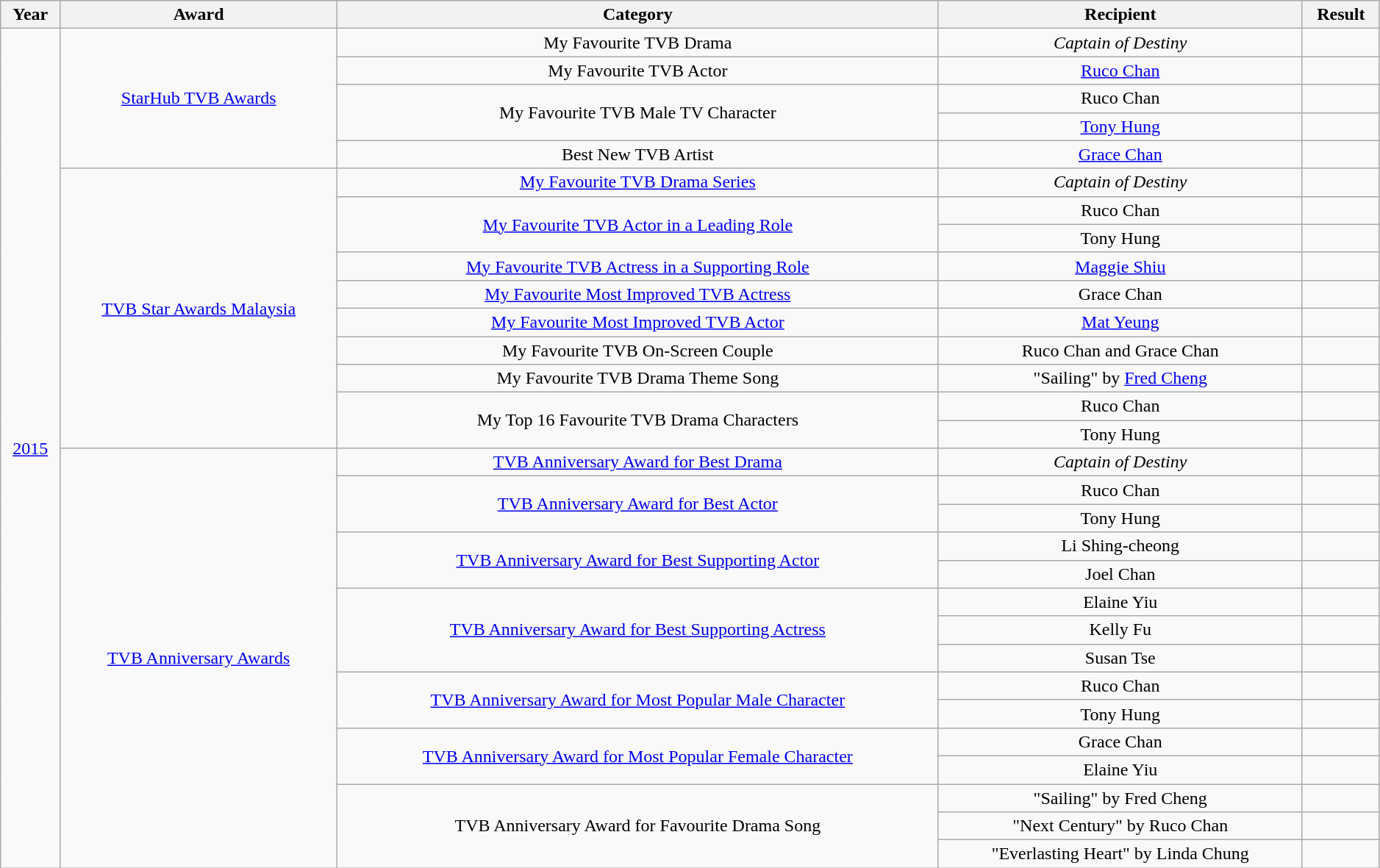<table class="wikitable" style="width:99%;">
<tr>
<th>Year</th>
<th>Award</th>
<th>Category</th>
<th>Recipient</th>
<th>Result</th>
</tr>
<tr>
<td align="center" rowspan=30><a href='#'>2015</a></td>
<td align="center" rowspan=5><a href='#'>StarHub TVB Awards</a></td>
<td align="center">My Favourite TVB Drama</td>
<td align="center"><em>Captain of Destiny</em></td>
<td></td>
</tr>
<tr>
<td align="center">My Favourite TVB Actor</td>
<td align="center"><a href='#'>Ruco Chan</a></td>
<td></td>
</tr>
<tr>
<td rowspan="2" align="center">My Favourite TVB Male TV Character</td>
<td align="center">Ruco Chan</td>
<td></td>
</tr>
<tr>
<td align="center"><a href='#'>Tony Hung</a></td>
<td></td>
</tr>
<tr>
<td align="center">Best New TVB Artist</td>
<td align="center"><a href='#'>Grace Chan</a></td>
<td></td>
</tr>
<tr>
<td align="center" rowspan=10><a href='#'>TVB Star Awards Malaysia</a></td>
<td align="center"><a href='#'>My Favourite TVB Drama Series</a></td>
<td align="center"><em>Captain of Destiny</em></td>
<td></td>
</tr>
<tr>
<td rowspan=2 align="center"><a href='#'>My Favourite TVB Actor in a Leading Role</a></td>
<td align="center">Ruco Chan</td>
<td></td>
</tr>
<tr>
<td align="center">Tony Hung</td>
<td></td>
</tr>
<tr>
<td align="center"><a href='#'>My Favourite TVB Actress in a Supporting Role</a></td>
<td align="center"><a href='#'>Maggie Shiu</a></td>
<td></td>
</tr>
<tr>
<td align="center"><a href='#'>My Favourite Most Improved TVB Actress</a></td>
<td align="center">Grace Chan</td>
<td></td>
</tr>
<tr>
<td align="center"><a href='#'>My Favourite Most Improved TVB Actor</a></td>
<td align="center"><a href='#'>Mat Yeung</a></td>
<td></td>
</tr>
<tr>
<td align="center">My Favourite TVB On-Screen Couple</td>
<td align="center">Ruco Chan and Grace Chan</td>
<td></td>
</tr>
<tr>
<td align="center">My Favourite TVB Drama Theme Song</td>
<td align="center">"Sailing" by <a href='#'>Fred Cheng</a></td>
<td></td>
</tr>
<tr>
<td rowspan=2 align="center">My Top 16 Favourite TVB Drama Characters</td>
<td align="center">Ruco Chan</td>
<td></td>
</tr>
<tr>
<td align="center">Tony Hung</td>
<td></td>
</tr>
<tr>
<td align="center" rowspan=15><a href='#'>TVB Anniversary Awards</a></td>
<td align="center"><a href='#'>TVB Anniversary Award for Best Drama</a></td>
<td align="center"><em>Captain of Destiny</em></td>
<td></td>
</tr>
<tr>
<td rowspan=2 align="center"><a href='#'>TVB Anniversary Award for Best Actor</a></td>
<td align="center">Ruco Chan</td>
<td></td>
</tr>
<tr>
<td align="center">Tony Hung</td>
<td></td>
</tr>
<tr>
<td rowspan=2 align="center"><a href='#'>TVB Anniversary Award for Best Supporting Actor</a></td>
<td align="center">Li Shing-cheong</td>
<td></td>
</tr>
<tr>
<td align="center">Joel Chan</td>
<td></td>
</tr>
<tr>
<td rowspan=3 align="center"><a href='#'>TVB Anniversary Award for Best Supporting Actress</a></td>
<td align="center">Elaine Yiu</td>
<td></td>
</tr>
<tr>
<td align="center">Kelly Fu</td>
<td></td>
</tr>
<tr>
<td align="center">Susan Tse</td>
<td></td>
</tr>
<tr>
<td rowspan=2 align="center"><a href='#'>TVB Anniversary Award for Most Popular Male Character</a></td>
<td align="center">Ruco Chan</td>
<td></td>
</tr>
<tr>
<td align="center">Tony Hung</td>
<td></td>
</tr>
<tr>
<td rowspan=2 align="center"><a href='#'>TVB Anniversary Award for Most Popular Female Character</a></td>
<td align="center">Grace Chan</td>
<td></td>
</tr>
<tr>
<td align="center">Elaine Yiu</td>
<td></td>
</tr>
<tr>
<td rowspan=3 align="center">TVB Anniversary Award for Favourite Drama Song</td>
<td align="center">"Sailing" by Fred Cheng</td>
<td></td>
</tr>
<tr>
<td align="center">"Next Century" by Ruco Chan</td>
<td></td>
</tr>
<tr>
<td align="center">"Everlasting Heart" by Linda Chung</td>
<td></td>
</tr>
</table>
